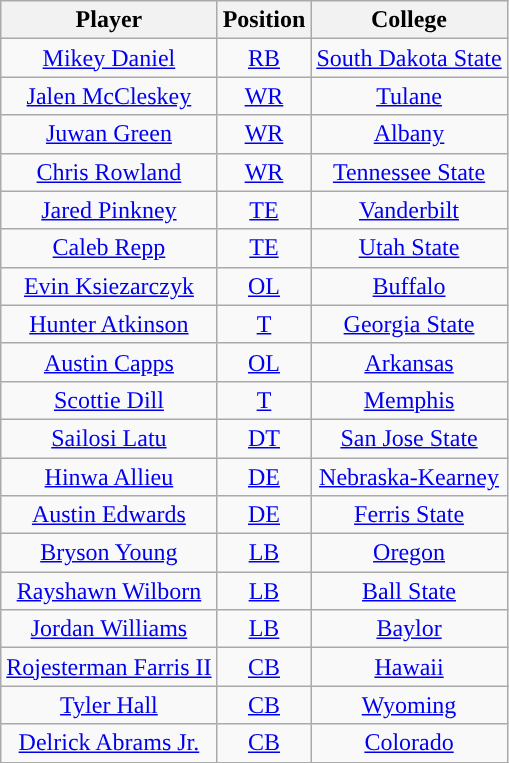<table class="wikitable" style="text-align:center">
<tr>
<th>Player</th>
<th>Position</th>
<th>College</th>
</tr>
<tr>
<td><a href='#'>Mikey Daniel</a></td>
<td><a href='#'>RB</a></td>
<td><a href='#'>South Dakota State</a></td>
</tr>
<tr>
<td><a href='#'>Jalen McCleskey</a></td>
<td><a href='#'>WR</a></td>
<td><a href='#'>Tulane</a></td>
</tr>
<tr>
<td><a href='#'>Juwan Green</a></td>
<td><a href='#'>WR</a></td>
<td><a href='#'>Albany</a></td>
</tr>
<tr>
<td><a href='#'>Chris Rowland</a></td>
<td><a href='#'>WR</a></td>
<td><a href='#'>Tennessee State</a></td>
</tr>
<tr>
<td><a href='#'>Jared Pinkney</a></td>
<td><a href='#'>TE</a></td>
<td><a href='#'>Vanderbilt</a></td>
</tr>
<tr>
<td><a href='#'>Caleb Repp</a></td>
<td><a href='#'>TE</a></td>
<td><a href='#'>Utah State</a></td>
</tr>
<tr>
<td><a href='#'>Evin Ksiezarczyk</a></td>
<td><a href='#'>OL</a></td>
<td><a href='#'>Buffalo</a></td>
</tr>
<tr>
<td><a href='#'>Hunter Atkinson</a></td>
<td><a href='#'>T</a></td>
<td><a href='#'>Georgia State</a></td>
</tr>
<tr>
<td><a href='#'>Austin Capps</a></td>
<td><a href='#'>OL</a></td>
<td><a href='#'>Arkansas</a></td>
</tr>
<tr>
<td><a href='#'>Scottie Dill</a></td>
<td><a href='#'>T</a></td>
<td><a href='#'>Memphis</a></td>
</tr>
<tr>
<td><a href='#'>Sailosi Latu</a></td>
<td><a href='#'>DT</a></td>
<td><a href='#'>San Jose State</a></td>
</tr>
<tr>
<td><a href='#'>Hinwa Allieu</a></td>
<td><a href='#'>DE</a></td>
<td><a href='#'>Nebraska-Kearney</a></td>
</tr>
<tr>
<td><a href='#'>Austin Edwards</a></td>
<td><a href='#'>DE</a></td>
<td><a href='#'>Ferris State</a></td>
</tr>
<tr>
<td><a href='#'>Bryson Young</a></td>
<td><a href='#'>LB</a></td>
<td><a href='#'>Oregon</a></td>
</tr>
<tr>
<td><a href='#'>Rayshawn Wilborn</a></td>
<td><a href='#'>LB</a></td>
<td><a href='#'>Ball State</a></td>
</tr>
<tr>
<td><a href='#'>Jordan Williams</a></td>
<td><a href='#'>LB</a></td>
<td><a href='#'>Baylor</a></td>
</tr>
<tr>
<td><a href='#'>Rojesterman Farris II</a></td>
<td><a href='#'>CB</a></td>
<td><a href='#'>Hawaii</a></td>
</tr>
<tr>
<td><a href='#'>Tyler Hall</a></td>
<td><a href='#'>CB</a></td>
<td><a href='#'>Wyoming</a></td>
</tr>
<tr>
<td><a href='#'>Delrick Abrams Jr.</a></td>
<td><a href='#'>CB</a></td>
<td><a href='#'>Colorado</a></td>
</tr>
</table>
